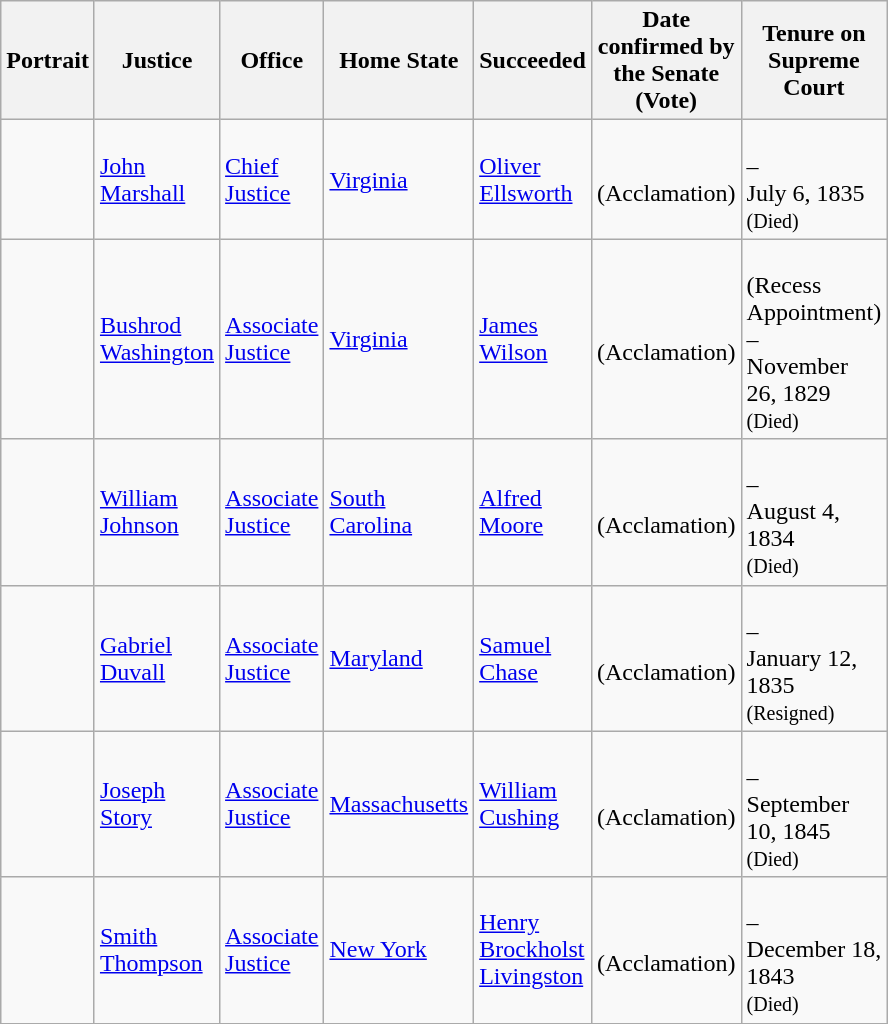<table class="wikitable sortable">
<tr>
<th scope="col" style="width: 10px;">Portrait</th>
<th scope="col" style="width: 10px;">Justice</th>
<th scope="col" style="width: 10px;">Office</th>
<th scope="col" style="width: 10px;">Home State</th>
<th scope="col" style="width: 10px;">Succeeded</th>
<th scope="col" style="width: 10px;">Date confirmed by the Senate<br>(Vote)</th>
<th scope="col" style="width: 10px;">Tenure on Supreme Court</th>
</tr>
<tr>
<td></td>
<td><a href='#'>John Marshall</a></td>
<td><a href='#'>Chief Justice</a></td>
<td><a href='#'>Virginia</a></td>
<td><a href='#'>Oliver Ellsworth</a></td>
<td><br>(Acclamation)</td>
<td><br>–<br>July 6, 1835<br><small>(Died)</small></td>
</tr>
<tr>
<td></td>
<td><a href='#'>Bushrod Washington</a></td>
<td><a href='#'>Associate Justice</a></td>
<td><a href='#'>Virginia</a></td>
<td><a href='#'>James Wilson</a></td>
<td><br>(Acclamation)</td>
<td><br>(Recess Appointment)<br>–<br>November 26, 1829<br><small>(Died)</small></td>
</tr>
<tr>
<td></td>
<td><a href='#'>William Johnson</a></td>
<td><a href='#'>Associate Justice</a></td>
<td><a href='#'>South Carolina</a></td>
<td><a href='#'>Alfred Moore</a></td>
<td><br>(Acclamation)</td>
<td><br>–<br>August 4, 1834<br><small>(Died)</small></td>
</tr>
<tr>
<td></td>
<td><a href='#'>Gabriel Duvall</a><br></td>
<td><a href='#'>Associate Justice</a></td>
<td><a href='#'>Maryland</a></td>
<td><a href='#'>Samuel Chase</a></td>
<td><br>(Acclamation)</td>
<td><br>–<br>January 12, 1835<br><small>(Resigned)</small></td>
</tr>
<tr>
<td></td>
<td><a href='#'>Joseph Story</a><br></td>
<td><a href='#'>Associate Justice</a></td>
<td><a href='#'>Massachusetts</a></td>
<td><a href='#'>William Cushing</a></td>
<td><br>(Acclamation)</td>
<td><br>–<br>September 10, 1845<br><small>(Died)</small></td>
</tr>
<tr>
<td></td>
<td><a href='#'>Smith Thompson</a></td>
<td><a href='#'>Associate Justice</a></td>
<td><a href='#'>New York</a></td>
<td><a href='#'>Henry Brockholst Livingston</a></td>
<td><br>(Acclamation)</td>
<td><br>–<br>December 18, 1843<br><small>(Died)</small></td>
</tr>
<tr>
</tr>
</table>
